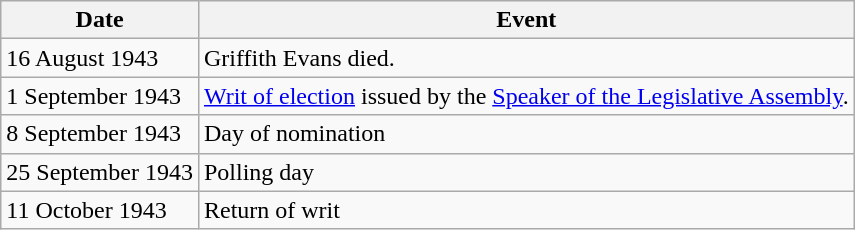<table class="wikitable">
<tr>
<th>Date</th>
<th>Event</th>
</tr>
<tr>
<td>16 August 1943</td>
<td>Griffith Evans died.</td>
</tr>
<tr>
<td>1 September 1943</td>
<td><a href='#'>Writ of election</a> issued by the <a href='#'>Speaker of the Legislative Assembly</a>.</td>
</tr>
<tr>
<td>8 September 1943</td>
<td>Day of nomination</td>
</tr>
<tr>
<td>25 September 1943</td>
<td>Polling day</td>
</tr>
<tr>
<td>11 October 1943</td>
<td>Return of writ</td>
</tr>
</table>
